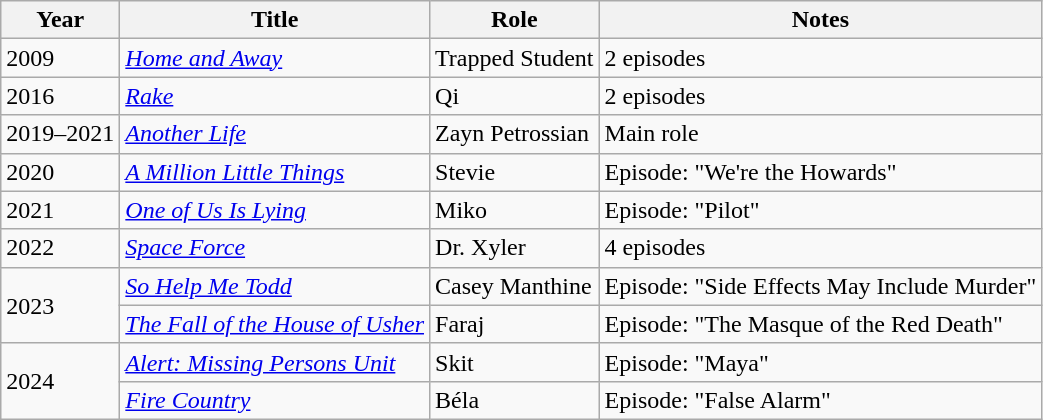<table class="wikitable">
<tr>
<th>Year</th>
<th>Title</th>
<th>Role</th>
<th>Notes</th>
</tr>
<tr>
<td>2009</td>
<td><em><a href='#'>Home and Away</a></em></td>
<td>Trapped Student</td>
<td>2 episodes</td>
</tr>
<tr>
<td>2016</td>
<td><em><a href='#'>Rake</a></em></td>
<td>Qi</td>
<td>2 episodes</td>
</tr>
<tr>
<td>2019–2021</td>
<td><em><a href='#'>Another Life</a></em></td>
<td>Zayn Petrossian</td>
<td>Main role</td>
</tr>
<tr>
<td>2020</td>
<td><em><a href='#'>A Million Little Things</a></em></td>
<td>Stevie</td>
<td>Episode: "We're the Howards"</td>
</tr>
<tr>
<td>2021</td>
<td><em><a href='#'>One of Us Is Lying</a></em></td>
<td>Miko</td>
<td>Episode: "Pilot"</td>
</tr>
<tr>
<td>2022</td>
<td><em><a href='#'>Space Force</a></em></td>
<td>Dr. Xyler</td>
<td>4 episodes</td>
</tr>
<tr>
<td rowspan="2">2023</td>
<td><em><a href='#'>So Help Me Todd</a></em></td>
<td>Casey Manthine</td>
<td>Episode: "Side Effects May Include Murder"</td>
</tr>
<tr>
<td><em><a href='#'>The Fall of the House of Usher</a></em></td>
<td>Faraj</td>
<td>Episode: "The Masque of the Red Death"</td>
</tr>
<tr>
<td rowspan="2">2024</td>
<td><em><a href='#'>Alert: Missing Persons Unit</a></em></td>
<td>Skit</td>
<td>Episode: "Maya"</td>
</tr>
<tr>
<td><em><a href='#'>Fire Country</a></em></td>
<td>Béla</td>
<td>Episode: "False Alarm"</td>
</tr>
</table>
